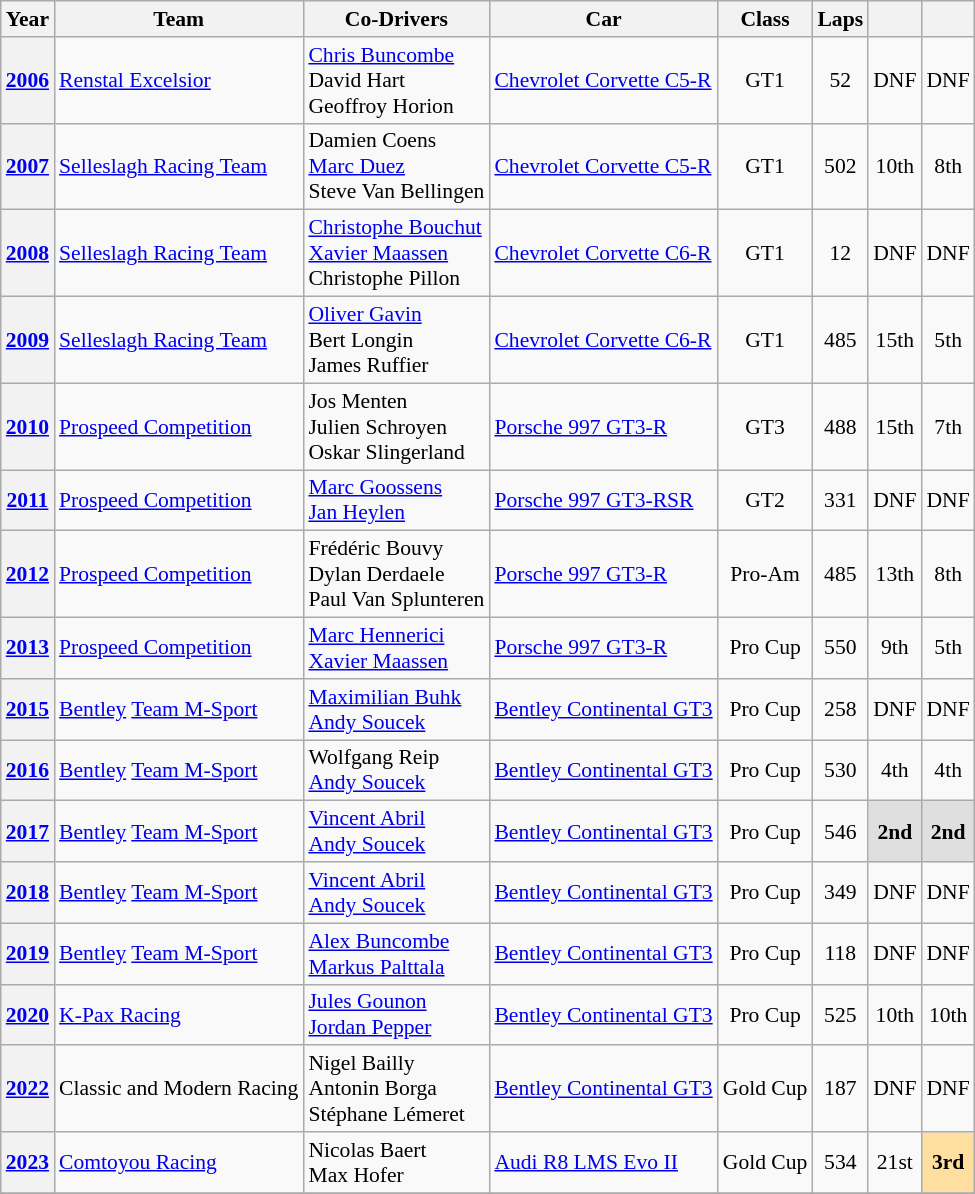<table class="wikitable" style="text-align:center; font-size:90%">
<tr>
<th>Year</th>
<th>Team</th>
<th>Co-Drivers</th>
<th>Car</th>
<th>Class</th>
<th>Laps</th>
<th></th>
<th></th>
</tr>
<tr>
<th><a href='#'>2006</a></th>
<td align="left"> <a href='#'>Renstal Excelsior</a></td>
<td align="left"> <a href='#'>Chris Buncombe</a><br> David Hart<br> Geoffroy Horion</td>
<td align="left"><a href='#'>Chevrolet Corvette C5-R</a></td>
<td>GT1</td>
<td>52</td>
<td>DNF</td>
<td>DNF</td>
</tr>
<tr>
<th><a href='#'>2007</a></th>
<td align="left"> <a href='#'>Selleslagh Racing Team</a></td>
<td align="left"> Damien Coens<br> <a href='#'>Marc Duez</a><br> Steve Van Bellingen</td>
<td align="left"><a href='#'>Chevrolet Corvette C5-R</a></td>
<td>GT1</td>
<td>502</td>
<td>10th</td>
<td>8th</td>
</tr>
<tr>
<th><a href='#'>2008</a></th>
<td align="left"> <a href='#'>Selleslagh Racing Team</a></td>
<td align="left"> <a href='#'>Christophe Bouchut</a><br> <a href='#'>Xavier Maassen</a><br> Christophe Pillon</td>
<td align="left"><a href='#'>Chevrolet Corvette C6-R</a></td>
<td>GT1</td>
<td>12</td>
<td>DNF</td>
<td>DNF</td>
</tr>
<tr>
<th><a href='#'>2009</a></th>
<td align="left"> <a href='#'>Selleslagh Racing Team</a></td>
<td align="left"> <a href='#'>Oliver Gavin</a><br> Bert Longin<br> James Ruffier</td>
<td align="left"><a href='#'>Chevrolet Corvette C6-R</a></td>
<td>GT1</td>
<td>485</td>
<td>15th</td>
<td>5th</td>
</tr>
<tr>
<th><a href='#'>2010</a></th>
<td align="left"> <a href='#'>Prospeed Competition</a></td>
<td align="left"> Jos Menten<br> Julien Schroyen<br> Oskar Slingerland</td>
<td align="left"><a href='#'>Porsche 997 GT3-R</a></td>
<td>GT3</td>
<td>488</td>
<td>15th</td>
<td>7th</td>
</tr>
<tr>
<th><a href='#'>2011</a></th>
<td align="left"> <a href='#'>Prospeed Competition</a></td>
<td align="left"> <a href='#'>Marc Goossens</a><br>  <a href='#'>Jan Heylen</a></td>
<td align="left"><a href='#'>Porsche 997 GT3-RSR</a></td>
<td>GT2</td>
<td>331</td>
<td>DNF</td>
<td>DNF</td>
</tr>
<tr>
<th><a href='#'>2012</a></th>
<td align="left"> <a href='#'>Prospeed Competition</a></td>
<td align="left"> Frédéric Bouvy<br>  Dylan Derdaele<br> Paul Van Splunteren</td>
<td align="left"><a href='#'>Porsche 997 GT3-R</a></td>
<td>Pro-Am</td>
<td>485</td>
<td>13th</td>
<td>8th</td>
</tr>
<tr>
<th><a href='#'>2013</a></th>
<td align="left"> <a href='#'>Prospeed Competition</a></td>
<td align="left"> <a href='#'>Marc Hennerici</a><br> <a href='#'>Xavier Maassen</a></td>
<td align="left"><a href='#'>Porsche 997 GT3-R</a></td>
<td>Pro Cup</td>
<td>550</td>
<td>9th</td>
<td>5th</td>
</tr>
<tr>
<th><a href='#'>2015</a></th>
<td align="left"> <a href='#'>Bentley</a> <a href='#'>Team M-Sport</a></td>
<td align="left"> <a href='#'>Maximilian Buhk</a><br> <a href='#'>Andy Soucek</a></td>
<td align="left"><a href='#'>Bentley Continental GT3</a></td>
<td>Pro Cup</td>
<td>258</td>
<td>DNF</td>
<td>DNF</td>
</tr>
<tr>
<th><a href='#'>2016</a></th>
<td align="left"> <a href='#'>Bentley</a> <a href='#'>Team M-Sport</a></td>
<td align="left"> Wolfgang Reip<br>  <a href='#'>Andy Soucek</a></td>
<td align="left"><a href='#'>Bentley Continental GT3</a></td>
<td>Pro Cup</td>
<td>530</td>
<td>4th</td>
<td>4th</td>
</tr>
<tr>
<th><a href='#'>2017</a></th>
<td align="left"> <a href='#'>Bentley</a> <a href='#'>Team M-Sport</a></td>
<td align="left"> <a href='#'>Vincent Abril</a><br> <a href='#'>Andy Soucek</a></td>
<td align="left"><a href='#'>Bentley Continental GT3</a></td>
<td>Pro Cup</td>
<td>546</td>
<th style="background:#DFDFDF;">2nd</th>
<th style="background:#DFDFDF;">2nd</th>
</tr>
<tr>
<th><a href='#'>2018</a></th>
<td align="left"> <a href='#'>Bentley</a> <a href='#'>Team M-Sport</a></td>
<td align="left"> <a href='#'>Vincent Abril</a><br> <a href='#'>Andy Soucek</a></td>
<td align="left"><a href='#'>Bentley Continental GT3</a></td>
<td>Pro Cup</td>
<td>349</td>
<td>DNF</td>
<td>DNF</td>
</tr>
<tr>
<th><a href='#'>2019</a></th>
<td align="left"> <a href='#'>Bentley</a> <a href='#'>Team M-Sport</a></td>
<td align="left"> <a href='#'>Alex Buncombe</a><br> <a href='#'>Markus Palttala</a></td>
<td align="left"><a href='#'>Bentley Continental GT3</a></td>
<td>Pro Cup</td>
<td>118</td>
<td>DNF</td>
<td>DNF</td>
</tr>
<tr>
<th><a href='#'>2020</a></th>
<td align="left"> <a href='#'>K-Pax Racing</a></td>
<td align="left"> <a href='#'>Jules Gounon</a><br> <a href='#'>Jordan Pepper</a></td>
<td align="left"><a href='#'>Bentley Continental GT3</a></td>
<td>Pro Cup</td>
<td>525</td>
<td>10th</td>
<td>10th</td>
</tr>
<tr>
<th><a href='#'>2022</a></th>
<td align="left"> Classic and Modern Racing</td>
<td align="left"> Nigel Bailly<br> Antonin Borga<br> Stéphane Lémeret</td>
<td align="left"><a href='#'>Bentley Continental GT3</a></td>
<td>Gold Cup</td>
<td>187</td>
<td>DNF</td>
<td>DNF</td>
</tr>
<tr>
<th><a href='#'>2023</a></th>
<td align="left"> <a href='#'>Comtoyou Racing</a></td>
<td align="left"> Nicolas Baert<br> Max Hofer</td>
<td align="left"><a href='#'>Audi R8 LMS Evo II</a></td>
<td>Gold Cup</td>
<td>534</td>
<td>21st</td>
<th style="background:#FFDF9F;">3rd</th>
</tr>
<tr>
</tr>
</table>
